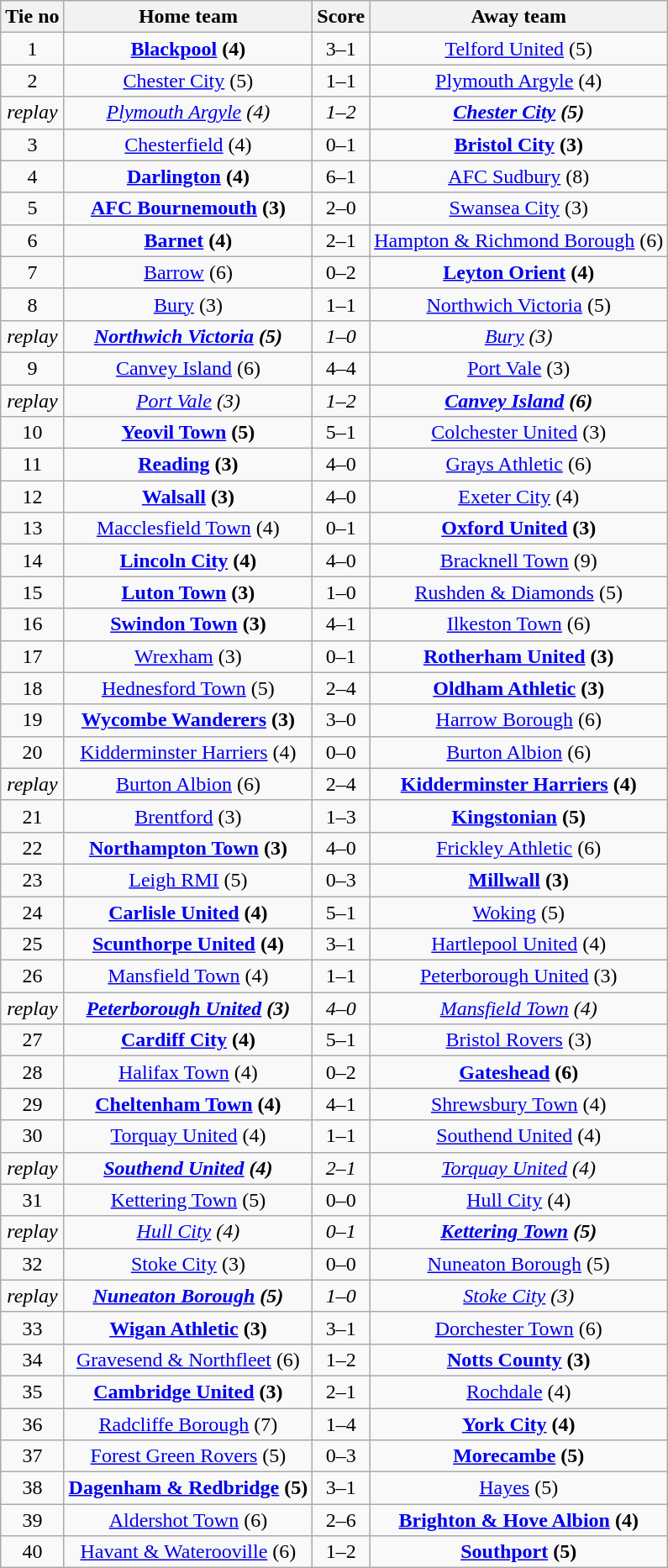<table class="wikitable" style="text-align: center">
<tr>
<th>Tie no</th>
<th>Home team</th>
<th>Score</th>
<th>Away team</th>
</tr>
<tr>
<td>1</td>
<td><strong><a href='#'>Blackpool</a> (4)</strong></td>
<td>3–1</td>
<td><a href='#'>Telford United</a> (5)</td>
</tr>
<tr>
<td>2</td>
<td><a href='#'>Chester City</a> (5)</td>
<td>1–1</td>
<td><a href='#'>Plymouth Argyle</a> (4)</td>
</tr>
<tr>
<td><em>replay</em></td>
<td><em><a href='#'>Plymouth Argyle</a> (4)</em></td>
<td><em>1–2</em></td>
<td><strong><em><a href='#'>Chester City</a> (5)</em></strong></td>
</tr>
<tr>
<td>3</td>
<td><a href='#'>Chesterfield</a> (4)</td>
<td>0–1</td>
<td><strong><a href='#'>Bristol City</a> (3)</strong></td>
</tr>
<tr>
<td>4</td>
<td><strong><a href='#'>Darlington</a> (4)</strong></td>
<td>6–1</td>
<td><a href='#'>AFC Sudbury</a> (8)</td>
</tr>
<tr>
<td>5</td>
<td><strong><a href='#'>AFC Bournemouth</a> (3)</strong></td>
<td>2–0</td>
<td><a href='#'>Swansea City</a> (3)</td>
</tr>
<tr>
<td>6</td>
<td><strong><a href='#'>Barnet</a> (4)</strong></td>
<td>2–1</td>
<td><a href='#'>Hampton & Richmond Borough</a> (6)</td>
</tr>
<tr>
<td>7</td>
<td><a href='#'>Barrow</a> (6)</td>
<td>0–2</td>
<td><strong><a href='#'>Leyton Orient</a> (4)</strong></td>
</tr>
<tr>
<td>8</td>
<td><a href='#'>Bury</a> (3)</td>
<td>1–1</td>
<td><a href='#'>Northwich Victoria</a> (5)</td>
</tr>
<tr>
<td><em>replay</em></td>
<td><strong><em><a href='#'>Northwich Victoria</a> (5)</em></strong></td>
<td><em>1–0</em></td>
<td><em><a href='#'>Bury</a> (3)</em></td>
</tr>
<tr>
<td>9</td>
<td><a href='#'>Canvey Island</a> (6)</td>
<td>4–4</td>
<td><a href='#'>Port Vale</a> (3)</td>
</tr>
<tr>
<td><em>replay</em></td>
<td><em><a href='#'>Port Vale</a> (3)</em></td>
<td><em>1–2</em></td>
<td><strong><em><a href='#'>Canvey Island</a> (6)</em></strong></td>
</tr>
<tr>
<td>10</td>
<td><strong><a href='#'>Yeovil Town</a> (5)</strong></td>
<td>5–1</td>
<td><a href='#'>Colchester United</a> (3)</td>
</tr>
<tr>
<td>11</td>
<td><strong><a href='#'>Reading</a> (3)</strong></td>
<td>4–0</td>
<td><a href='#'>Grays Athletic</a> (6)</td>
</tr>
<tr>
<td>12</td>
<td><strong><a href='#'>Walsall</a> (3)</strong></td>
<td>4–0</td>
<td><a href='#'>Exeter City</a> (4)</td>
</tr>
<tr>
<td>13</td>
<td><a href='#'>Macclesfield Town</a> (4)</td>
<td>0–1</td>
<td><strong><a href='#'>Oxford United</a> (3)</strong></td>
</tr>
<tr>
<td>14</td>
<td><strong><a href='#'>Lincoln City</a> (4)</strong></td>
<td>4–0</td>
<td><a href='#'>Bracknell Town</a> (9)</td>
</tr>
<tr>
<td>15</td>
<td><strong><a href='#'>Luton Town</a> (3)</strong></td>
<td>1–0</td>
<td><a href='#'>Rushden & Diamonds</a> (5)</td>
</tr>
<tr>
<td>16</td>
<td><strong><a href='#'>Swindon Town</a> (3)</strong></td>
<td>4–1</td>
<td><a href='#'>Ilkeston Town</a> (6)</td>
</tr>
<tr>
<td>17</td>
<td><a href='#'>Wrexham</a> (3)</td>
<td>0–1</td>
<td><strong><a href='#'>Rotherham United</a> (3)</strong></td>
</tr>
<tr>
<td>18</td>
<td><a href='#'>Hednesford Town</a> (5)</td>
<td>2–4</td>
<td><strong><a href='#'>Oldham Athletic</a> (3)</strong></td>
</tr>
<tr>
<td>19</td>
<td><strong><a href='#'>Wycombe Wanderers</a> (3)</strong></td>
<td>3–0</td>
<td><a href='#'>Harrow Borough</a> (6)</td>
</tr>
<tr>
<td>20</td>
<td><a href='#'>Kidderminster Harriers</a> (4)</td>
<td>0–0</td>
<td><a href='#'>Burton Albion</a> (6)</td>
</tr>
<tr>
<td><em>replay</em></td>
<td><a href='#'>Burton Albion</a> (6)</td>
<td>2–4</td>
<td><strong><a href='#'>Kidderminster Harriers</a> (4)</strong></td>
</tr>
<tr>
<td>21</td>
<td><a href='#'>Brentford</a> (3)</td>
<td>1–3</td>
<td><strong><a href='#'>Kingstonian</a> (5)</strong></td>
</tr>
<tr>
<td>22</td>
<td><strong><a href='#'>Northampton Town</a> (3)</strong></td>
<td>4–0</td>
<td><a href='#'>Frickley Athletic</a> (6)</td>
</tr>
<tr>
<td>23</td>
<td><a href='#'>Leigh RMI</a> (5)</td>
<td>0–3</td>
<td><strong><a href='#'>Millwall</a> (3)</strong></td>
</tr>
<tr>
<td>24</td>
<td><strong><a href='#'>Carlisle United</a> (4)</strong></td>
<td>5–1</td>
<td><a href='#'>Woking</a> (5)</td>
</tr>
<tr>
<td>25</td>
<td><strong><a href='#'>Scunthorpe United</a> (4)</strong></td>
<td>3–1</td>
<td><a href='#'>Hartlepool United</a> (4)</td>
</tr>
<tr>
<td>26</td>
<td><a href='#'>Mansfield Town</a> (4)</td>
<td>1–1</td>
<td><a href='#'>Peterborough United</a> (3)</td>
</tr>
<tr>
<td><em>replay</em></td>
<td><strong><em><a href='#'>Peterborough United</a> (3)</em></strong></td>
<td><em>4–0</em></td>
<td><em><a href='#'>Mansfield Town</a> (4)</em></td>
</tr>
<tr>
<td>27</td>
<td><strong><a href='#'>Cardiff City</a> (4)</strong></td>
<td>5–1</td>
<td><a href='#'>Bristol Rovers</a> (3)</td>
</tr>
<tr>
<td>28</td>
<td><a href='#'>Halifax Town</a> (4)</td>
<td>0–2</td>
<td><strong><a href='#'>Gateshead</a> (6)</strong></td>
</tr>
<tr>
<td>29</td>
<td><strong><a href='#'>Cheltenham Town</a> (4)</strong></td>
<td>4–1</td>
<td><a href='#'>Shrewsbury Town</a> (4)</td>
</tr>
<tr>
<td>30</td>
<td><a href='#'>Torquay United</a> (4)</td>
<td>1–1</td>
<td><a href='#'>Southend United</a> (4)</td>
</tr>
<tr>
<td><em>replay</em></td>
<td><strong><em><a href='#'>Southend United</a> (4)</em></strong></td>
<td><em>2–1</em></td>
<td><em><a href='#'>Torquay United</a> (4)</em></td>
</tr>
<tr>
<td>31</td>
<td><a href='#'>Kettering Town</a> (5)</td>
<td>0–0</td>
<td><a href='#'>Hull City</a> (4)</td>
</tr>
<tr>
<td><em>replay</em></td>
<td><em><a href='#'>Hull City</a> (4)</em></td>
<td><em>0–1</em></td>
<td><strong><em><a href='#'>Kettering Town</a> (5)</em></strong></td>
</tr>
<tr>
<td>32</td>
<td><a href='#'>Stoke City</a> (3)</td>
<td>0–0</td>
<td><a href='#'>Nuneaton Borough</a> (5)</td>
</tr>
<tr>
<td><em>replay</em></td>
<td><strong><em><a href='#'>Nuneaton Borough</a> (5)</em></strong></td>
<td><em>1–0</em></td>
<td><em><a href='#'>Stoke City</a> (3)</em></td>
</tr>
<tr>
<td>33</td>
<td><strong><a href='#'>Wigan Athletic</a> (3)</strong></td>
<td>3–1</td>
<td><a href='#'>Dorchester Town</a> (6)</td>
</tr>
<tr>
<td>34</td>
<td><a href='#'>Gravesend & Northfleet</a> (6)</td>
<td>1–2</td>
<td><strong><a href='#'>Notts County</a> (3)</strong></td>
</tr>
<tr>
<td>35</td>
<td><strong><a href='#'>Cambridge United</a> (3)</strong></td>
<td>2–1</td>
<td><a href='#'>Rochdale</a> (4)</td>
</tr>
<tr>
<td>36</td>
<td><a href='#'>Radcliffe Borough</a> (7)</td>
<td>1–4</td>
<td><strong><a href='#'>York City</a> (4)</strong></td>
</tr>
<tr>
<td>37</td>
<td><a href='#'>Forest Green Rovers</a> (5)</td>
<td>0–3</td>
<td><strong><a href='#'>Morecambe</a> (5)</strong></td>
</tr>
<tr>
<td>38</td>
<td><strong><a href='#'>Dagenham & Redbridge</a> (5)</strong></td>
<td>3–1</td>
<td><a href='#'>Hayes</a> (5)</td>
</tr>
<tr>
<td>39</td>
<td><a href='#'>Aldershot Town</a> (6)</td>
<td>2–6</td>
<td><strong><a href='#'>Brighton & Hove Albion</a> (4)</strong></td>
</tr>
<tr>
<td>40</td>
<td><a href='#'>Havant & Waterooville</a> (6)</td>
<td>1–2</td>
<td><strong><a href='#'>Southport</a> (5)</strong></td>
</tr>
</table>
